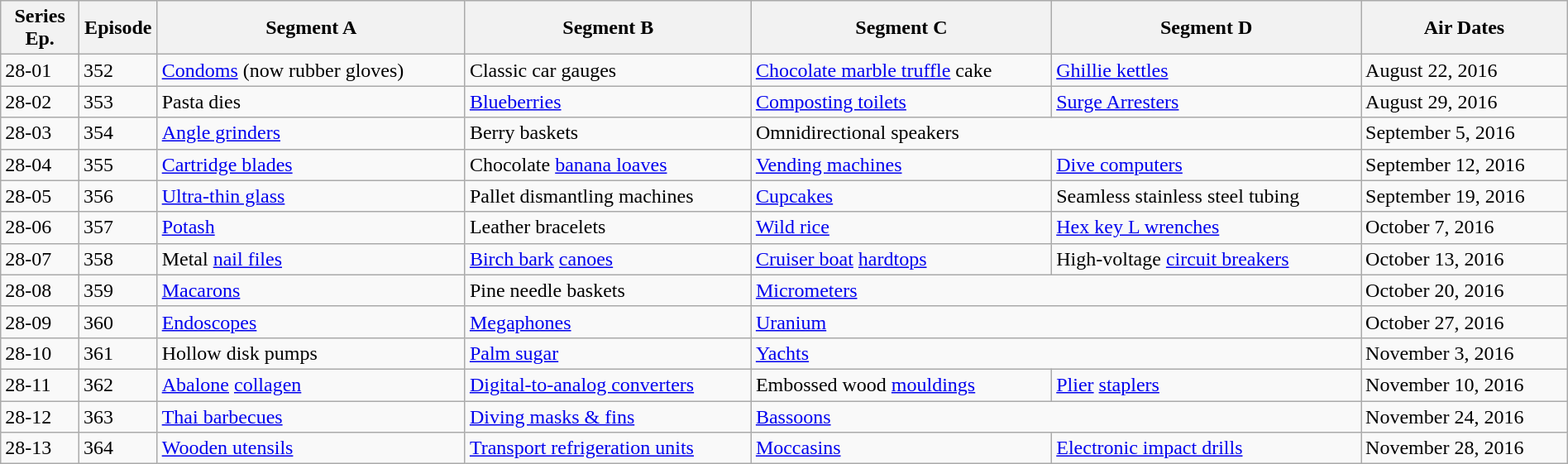<table class="wikitable" style="width:100%;">
<tr>
<th style="width:5%;">Series Ep.</th>
<th style="width:5%;">Episode</th>
<th>Segment A</th>
<th>Segment B</th>
<th>Segment C</th>
<th>Segment D</th>
<th>Air Dates</th>
</tr>
<tr>
<td>28-01</td>
<td>352</td>
<td><a href='#'>Condoms</a> (now rubber gloves)</td>
<td>Classic car gauges</td>
<td><a href='#'>Chocolate marble truffle</a> cake</td>
<td><a href='#'>Ghillie kettles</a></td>
<td>August 22, 2016</td>
</tr>
<tr>
<td>28-02</td>
<td>353</td>
<td>Pasta dies</td>
<td><a href='#'>Blueberries</a></td>
<td><a href='#'>Composting toilets</a></td>
<td><a href='#'>Surge Arresters</a></td>
<td>August 29, 2016</td>
</tr>
<tr>
<td>28-03</td>
<td>354</td>
<td><a href='#'>Angle grinders</a></td>
<td>Berry baskets</td>
<td colspan="2">Omnidirectional speakers</td>
<td>September 5, 2016</td>
</tr>
<tr>
<td>28-04</td>
<td>355</td>
<td><a href='#'>Cartridge blades</a></td>
<td>Chocolate <a href='#'>banana loaves</a></td>
<td><a href='#'>Vending machines</a></td>
<td><a href='#'>Dive computers</a></td>
<td>September 12, 2016</td>
</tr>
<tr>
<td>28-05</td>
<td>356</td>
<td><a href='#'>Ultra-thin glass</a></td>
<td>Pallet dismantling machines</td>
<td><a href='#'>Cupcakes</a></td>
<td>Seamless stainless steel tubing</td>
<td>September 19, 2016</td>
</tr>
<tr>
<td>28-06</td>
<td>357</td>
<td><a href='#'>Potash</a></td>
<td>Leather bracelets</td>
<td><a href='#'>Wild rice</a></td>
<td><a href='#'>Hex key L wrenches</a></td>
<td>October 7, 2016</td>
</tr>
<tr>
<td>28-07</td>
<td>358</td>
<td>Metal <a href='#'>nail files</a></td>
<td><a href='#'>Birch bark</a> <a href='#'>canoes</a></td>
<td><a href='#'>Cruiser boat</a> <a href='#'>hardtops</a></td>
<td>High-voltage <a href='#'>circuit breakers</a></td>
<td>October 13, 2016</td>
</tr>
<tr>
<td>28-08</td>
<td>359</td>
<td><a href='#'>Macarons</a></td>
<td>Pine needle baskets</td>
<td colspan="2"><a href='#'>Micrometers</a></td>
<td>October 20, 2016</td>
</tr>
<tr>
<td>28-09</td>
<td>360</td>
<td><a href='#'>Endoscopes</a></td>
<td><a href='#'>Megaphones</a></td>
<td colspan="2"><a href='#'>Uranium</a></td>
<td>October 27, 2016</td>
</tr>
<tr>
<td>28-10</td>
<td>361</td>
<td>Hollow disk pumps</td>
<td><a href='#'>Palm sugar</a></td>
<td colspan="2"><a href='#'>Yachts</a></td>
<td>November 3, 2016</td>
</tr>
<tr>
<td>28-11</td>
<td>362</td>
<td><a href='#'>Abalone</a> <a href='#'>collagen</a></td>
<td><a href='#'>Digital-to-analog converters</a></td>
<td>Embossed wood <a href='#'>mouldings</a></td>
<td><a href='#'>Plier</a> <a href='#'>staplers</a></td>
<td>November 10, 2016</td>
</tr>
<tr>
<td>28-12</td>
<td>363</td>
<td><a href='#'>Thai barbecues</a></td>
<td><a href='#'>Diving masks & fins</a></td>
<td colspan="2"><a href='#'>Bassoons</a></td>
<td>November 24, 2016</td>
</tr>
<tr>
<td>28-13</td>
<td>364</td>
<td><a href='#'>Wooden utensils</a></td>
<td><a href='#'>Transport refrigeration units</a></td>
<td><a href='#'>Moccasins</a></td>
<td><a href='#'>Electronic impact drills</a></td>
<td>November 28, 2016</td>
</tr>
</table>
